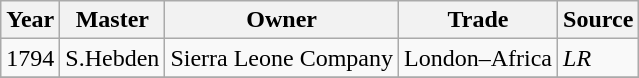<table class=" wikitable">
<tr>
<th>Year</th>
<th>Master</th>
<th>Owner</th>
<th>Trade</th>
<th>Source</th>
</tr>
<tr>
<td>1794</td>
<td>S.Hebden</td>
<td>Sierra Leone Company</td>
<td>London–Africa</td>
<td><em>LR</em></td>
</tr>
<tr>
</tr>
</table>
